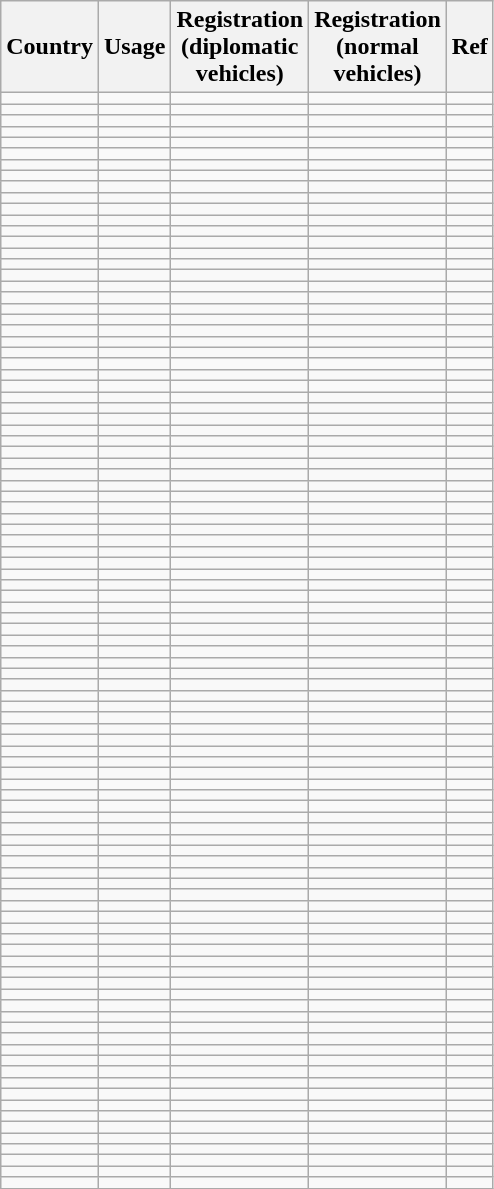<table class="wikitable sortable sticky-header">
<tr>
<th>Country</th>
<th>Usage</th>
<th>Registration<br>(diplomatic<br>vehicles)</th>
<th>Registration<br>(normal<br>vehicles)</th>
<th>Ref</th>
</tr>
<tr>
<td></td>
<td></td>
<td></td>
<td></td>
<td></td>
</tr>
<tr>
<td></td>
<td></td>
<td></td>
<td></td>
<td></td>
</tr>
<tr>
<td></td>
<td></td>
<td></td>
<td></td>
<td></td>
</tr>
<tr>
<td></td>
<td></td>
<td></td>
<td></td>
<td></td>
</tr>
<tr>
<td></td>
<td></td>
<td></td>
<td></td>
<td></td>
</tr>
<tr>
<td></td>
<td></td>
<td></td>
<td></td>
<td></td>
</tr>
<tr>
<td></td>
<td></td>
<td></td>
<td></td>
<td></td>
</tr>
<tr>
<td></td>
<td></td>
<td></td>
<td></td>
<td></td>
</tr>
<tr>
<td></td>
<td></td>
<td></td>
<td></td>
<td></td>
</tr>
<tr>
<td></td>
<td></td>
<td></td>
<td></td>
<td></td>
</tr>
<tr>
<td></td>
<td></td>
<td></td>
<td></td>
<td></td>
</tr>
<tr>
<td></td>
<td></td>
<td></td>
<td></td>
<td></td>
</tr>
<tr>
<td></td>
<td></td>
<td></td>
<td></td>
<td></td>
</tr>
<tr>
<td></td>
<td></td>
<td></td>
<td></td>
<td></td>
</tr>
<tr>
<td></td>
<td></td>
<td></td>
<td></td>
<td></td>
</tr>
<tr>
<td></td>
<td></td>
<td></td>
<td></td>
<td></td>
</tr>
<tr>
<td></td>
<td></td>
<td></td>
<td></td>
<td></td>
</tr>
<tr>
<td></td>
<td></td>
<td></td>
<td></td>
<td></td>
</tr>
<tr>
<td></td>
<td></td>
<td></td>
<td></td>
<td></td>
</tr>
<tr>
<td></td>
<td></td>
<td></td>
<td></td>
<td></td>
</tr>
<tr>
<td></td>
<td></td>
<td></td>
<td></td>
<td></td>
</tr>
<tr>
<td></td>
<td></td>
<td></td>
<td></td>
<td></td>
</tr>
<tr>
<td></td>
<td></td>
<td></td>
<td></td>
<td></td>
</tr>
<tr>
<td></td>
<td></td>
<td></td>
<td></td>
<td></td>
</tr>
<tr>
<td></td>
<td></td>
<td></td>
<td></td>
<td></td>
</tr>
<tr>
<td></td>
<td></td>
<td></td>
<td></td>
<td></td>
</tr>
<tr>
<td></td>
<td></td>
<td></td>
<td></td>
<td></td>
</tr>
<tr>
<td></td>
<td></td>
<td></td>
<td></td>
<td></td>
</tr>
<tr>
<td></td>
<td></td>
<td></td>
<td></td>
<td></td>
</tr>
<tr>
<td></td>
<td></td>
<td></td>
<td></td>
<td></td>
</tr>
<tr>
<td></td>
<td></td>
<td></td>
<td></td>
<td></td>
</tr>
<tr>
<td></td>
<td></td>
<td></td>
<td></td>
<td></td>
</tr>
<tr>
<td></td>
<td></td>
<td></td>
<td></td>
<td></td>
</tr>
<tr>
<td></td>
<td></td>
<td></td>
<td></td>
<td></td>
</tr>
<tr>
<td></td>
<td></td>
<td></td>
<td></td>
<td></td>
</tr>
<tr>
<td></td>
<td></td>
<td></td>
<td></td>
<td></td>
</tr>
<tr>
<td></td>
<td></td>
<td></td>
<td></td>
<td></td>
</tr>
<tr>
<td></td>
<td></td>
<td></td>
<td></td>
<td></td>
</tr>
<tr>
<td></td>
<td></td>
<td></td>
<td></td>
<td></td>
</tr>
<tr>
<td></td>
<td></td>
<td></td>
<td></td>
<td></td>
</tr>
<tr>
<td></td>
<td></td>
<td></td>
<td></td>
<td></td>
</tr>
<tr>
<td></td>
<td></td>
<td></td>
<td></td>
<td></td>
</tr>
<tr>
<td></td>
<td></td>
<td></td>
<td></td>
<td></td>
</tr>
<tr>
<td></td>
<td></td>
<td></td>
<td></td>
<td></td>
</tr>
<tr>
<td></td>
<td></td>
<td></td>
<td></td>
<td></td>
</tr>
<tr>
<td></td>
<td></td>
<td></td>
<td></td>
<td></td>
</tr>
<tr>
<td></td>
<td></td>
<td></td>
<td></td>
<td></td>
</tr>
<tr>
<td></td>
<td></td>
<td></td>
<td></td>
<td></td>
</tr>
<tr>
<td></td>
<td></td>
<td></td>
<td></td>
<td></td>
</tr>
<tr>
<td></td>
<td></td>
<td></td>
<td></td>
<td></td>
</tr>
<tr>
<td></td>
<td></td>
<td></td>
<td></td>
<td></td>
</tr>
<tr>
<td></td>
<td></td>
<td></td>
<td></td>
<td></td>
</tr>
<tr>
<td></td>
<td></td>
<td></td>
<td></td>
<td></td>
</tr>
<tr>
<td></td>
<td></td>
<td></td>
<td></td>
<td></td>
</tr>
<tr>
<td></td>
<td></td>
<td></td>
<td></td>
<td></td>
</tr>
<tr>
<td></td>
<td></td>
<td></td>
<td></td>
<td></td>
</tr>
<tr>
<td></td>
<td></td>
<td></td>
<td></td>
<td></td>
</tr>
<tr>
<td></td>
<td></td>
<td></td>
<td></td>
<td></td>
</tr>
<tr>
<td></td>
<td></td>
<td></td>
<td></td>
<td></td>
</tr>
<tr>
<td></td>
<td></td>
<td></td>
<td></td>
<td></td>
</tr>
<tr>
<td></td>
<td></td>
<td></td>
<td></td>
<td></td>
</tr>
<tr>
<td></td>
<td></td>
<td></td>
<td></td>
<td></td>
</tr>
<tr>
<td></td>
<td></td>
<td></td>
<td></td>
<td></td>
</tr>
<tr>
<td></td>
<td></td>
<td></td>
<td></td>
<td></td>
</tr>
<tr>
<td></td>
<td></td>
<td></td>
<td></td>
<td></td>
</tr>
<tr>
<td></td>
<td></td>
<td></td>
<td></td>
<td></td>
</tr>
<tr>
<td></td>
<td></td>
<td></td>
<td></td>
<td></td>
</tr>
<tr>
<td></td>
<td></td>
<td></td>
<td></td>
<td></td>
</tr>
<tr>
<td></td>
<td></td>
<td></td>
<td></td>
<td></td>
</tr>
<tr>
<td></td>
<td></td>
<td></td>
<td></td>
<td></td>
</tr>
<tr>
<td></td>
<td></td>
<td></td>
<td></td>
<td></td>
</tr>
<tr>
<td></td>
<td></td>
<td></td>
<td></td>
<td></td>
</tr>
<tr>
<td></td>
<td></td>
<td></td>
<td></td>
<td></td>
</tr>
<tr>
<td></td>
<td></td>
<td></td>
<td></td>
<td></td>
</tr>
<tr>
<td></td>
<td></td>
<td></td>
<td></td>
<td></td>
</tr>
<tr>
<td></td>
<td></td>
<td></td>
<td></td>
<td></td>
</tr>
<tr>
<td></td>
<td></td>
<td></td>
<td></td>
<td></td>
</tr>
<tr>
<td></td>
<td></td>
<td></td>
<td></td>
<td></td>
</tr>
<tr>
<td></td>
<td></td>
<td></td>
<td></td>
<td></td>
</tr>
<tr>
<td></td>
<td></td>
<td></td>
<td></td>
<td></td>
</tr>
<tr>
<td></td>
<td></td>
<td></td>
<td></td>
<td></td>
</tr>
<tr>
<td></td>
<td></td>
<td></td>
<td></td>
<td></td>
</tr>
<tr>
<td></td>
<td></td>
<td></td>
<td></td>
<td></td>
</tr>
<tr>
<td></td>
<td></td>
<td></td>
<td></td>
<td></td>
</tr>
<tr>
<td></td>
<td></td>
<td></td>
<td></td>
<td></td>
</tr>
<tr>
<td></td>
<td></td>
<td></td>
<td></td>
<td></td>
</tr>
<tr>
<td></td>
<td></td>
<td></td>
<td></td>
<td></td>
</tr>
<tr>
<td></td>
<td></td>
<td></td>
<td></td>
<td></td>
</tr>
<tr>
<td></td>
<td></td>
<td></td>
<td></td>
<td></td>
</tr>
<tr>
<td></td>
<td></td>
<td></td>
<td></td>
<td></td>
</tr>
<tr>
<td></td>
<td></td>
<td></td>
<td></td>
<td></td>
</tr>
<tr>
<td></td>
<td></td>
<td></td>
<td></td>
<td></td>
</tr>
<tr>
<td></td>
<td></td>
<td></td>
<td></td>
<td></td>
</tr>
<tr>
<td></td>
<td></td>
<td></td>
<td></td>
<td></td>
</tr>
<tr>
<td></td>
<td></td>
<td></td>
<td></td>
<td></td>
</tr>
<tr>
<td></td>
<td></td>
<td></td>
<td></td>
<td></td>
</tr>
<tr>
<td></td>
<td></td>
<td></td>
<td></td>
<td></td>
</tr>
<tr>
<td></td>
<td></td>
<td></td>
<td></td>
<td></td>
</tr>
<tr>
<td></td>
<td></td>
<td></td>
<td></td>
<td></td>
</tr>
</table>
